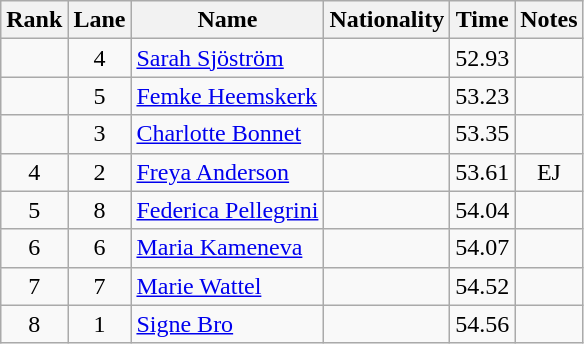<table class="wikitable sortable" style="text-align:center">
<tr>
<th>Rank</th>
<th>Lane</th>
<th>Name</th>
<th>Nationality</th>
<th>Time</th>
<th>Notes</th>
</tr>
<tr>
<td></td>
<td>4</td>
<td align=left><a href='#'>Sarah Sjöström</a></td>
<td align=left></td>
<td>52.93</td>
<td></td>
</tr>
<tr>
<td></td>
<td>5</td>
<td align=left><a href='#'>Femke Heemskerk</a></td>
<td align=left></td>
<td>53.23</td>
<td></td>
</tr>
<tr>
<td></td>
<td>3</td>
<td align=left><a href='#'>Charlotte Bonnet</a></td>
<td align=left></td>
<td>53.35</td>
<td></td>
</tr>
<tr>
<td>4</td>
<td>2</td>
<td align=left><a href='#'>Freya Anderson</a></td>
<td align=left></td>
<td>53.61</td>
<td>EJ</td>
</tr>
<tr>
<td>5</td>
<td>8</td>
<td align=left><a href='#'>Federica Pellegrini</a></td>
<td align=left></td>
<td>54.04</td>
<td></td>
</tr>
<tr>
<td>6</td>
<td>6</td>
<td align=left><a href='#'>Maria Kameneva</a></td>
<td align=left></td>
<td>54.07</td>
<td></td>
</tr>
<tr>
<td>7</td>
<td>7</td>
<td align=left><a href='#'>Marie Wattel</a></td>
<td align=left></td>
<td>54.52</td>
<td></td>
</tr>
<tr>
<td>8</td>
<td>1</td>
<td align=left><a href='#'>Signe Bro</a></td>
<td align=left></td>
<td>54.56</td>
<td></td>
</tr>
</table>
